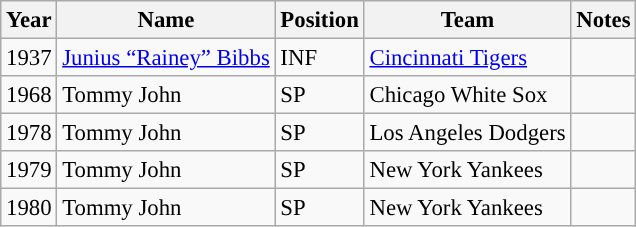<table class="wikitable sortable" style="font-size: 95%;">
<tr>
<th>Year</th>
<th>Name</th>
<th>Position</th>
<th>Team</th>
<th>Notes</th>
</tr>
<tr>
<td>1937</td>
<td><a href='#'>Junius “Rainey” Bibbs</a></td>
<td>INF</td>
<td><a href='#'>Cincinnati Tigers</a></td>
<td></td>
</tr>
<tr style="text-align:left;">
<td>1968</td>
<td>Tommy John</td>
<td>SP</td>
<td>Chicago White Sox</td>
<td></td>
</tr>
<tr>
<td>1978</td>
<td>Tommy John</td>
<td>SP</td>
<td>Los Angeles Dodgers</td>
<td></td>
</tr>
<tr>
<td>1979</td>
<td>Tommy John</td>
<td>SP</td>
<td>New York Yankees</td>
<td></td>
</tr>
<tr>
<td>1980</td>
<td>Tommy John</td>
<td>SP</td>
<td>New York Yankees</td>
<td></td>
</tr>
</table>
